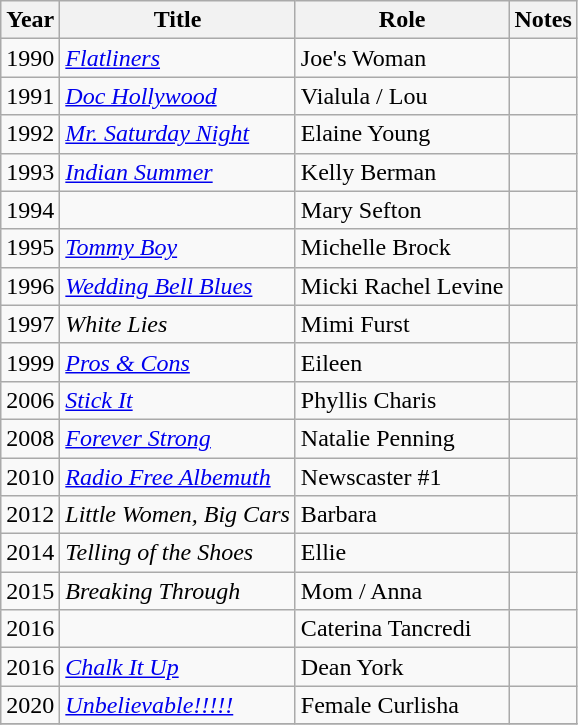<table class="wikitable sortable">
<tr>
<th>Year</th>
<th>Title</th>
<th>Role</th>
<th class="unsortable">Notes</th>
</tr>
<tr>
<td>1990</td>
<td><em><a href='#'>Flatliners</a></em></td>
<td>Joe's Woman</td>
<td></td>
</tr>
<tr>
<td>1991</td>
<td><em><a href='#'>Doc Hollywood</a></em></td>
<td>Vialula / Lou</td>
<td></td>
</tr>
<tr>
<td>1992</td>
<td><em><a href='#'>Mr. Saturday Night</a></em></td>
<td>Elaine Young</td>
<td></td>
</tr>
<tr>
<td>1993</td>
<td><em><a href='#'>Indian Summer</a></em></td>
<td>Kelly Berman</td>
<td></td>
</tr>
<tr>
<td>1994</td>
<td><em></em></td>
<td>Mary Sefton</td>
<td></td>
</tr>
<tr>
<td>1995</td>
<td><em><a href='#'>Tommy Boy</a></em></td>
<td>Michelle Brock</td>
<td></td>
</tr>
<tr>
<td>1996</td>
<td><em><a href='#'>Wedding Bell Blues</a></em></td>
<td>Micki Rachel Levine</td>
<td></td>
</tr>
<tr>
<td>1997</td>
<td><em>White Lies</em></td>
<td>Mimi Furst</td>
<td></td>
</tr>
<tr>
<td>1999</td>
<td><em><a href='#'>Pros & Cons</a></em></td>
<td>Eileen</td>
<td></td>
</tr>
<tr>
<td>2006</td>
<td><em><a href='#'>Stick It</a></em></td>
<td>Phyllis Charis</td>
<td></td>
</tr>
<tr>
<td>2008</td>
<td><em><a href='#'>Forever Strong</a></em></td>
<td>Natalie Penning</td>
<td></td>
</tr>
<tr>
<td>2010</td>
<td><em><a href='#'>Radio Free Albemuth</a></em></td>
<td>Newscaster #1</td>
<td></td>
</tr>
<tr>
<td>2012</td>
<td><em>Little Women, Big Cars</em></td>
<td>Barbara</td>
<td></td>
</tr>
<tr>
<td>2014</td>
<td><em>Telling of the Shoes</em></td>
<td>Ellie</td>
<td></td>
</tr>
<tr>
<td>2015</td>
<td><em>Breaking Through</em></td>
<td>Mom / Anna</td>
<td></td>
</tr>
<tr>
<td>2016</td>
<td><em></em></td>
<td>Caterina Tancredi</td>
<td></td>
</tr>
<tr>
<td>2016</td>
<td><em><a href='#'>Chalk It Up</a></em></td>
<td>Dean York</td>
<td></td>
</tr>
<tr>
<td>2020</td>
<td><em><a href='#'>Unbelievable!!!!!</a></em></td>
<td>Female Curlisha</td>
<td></td>
</tr>
<tr>
</tr>
</table>
